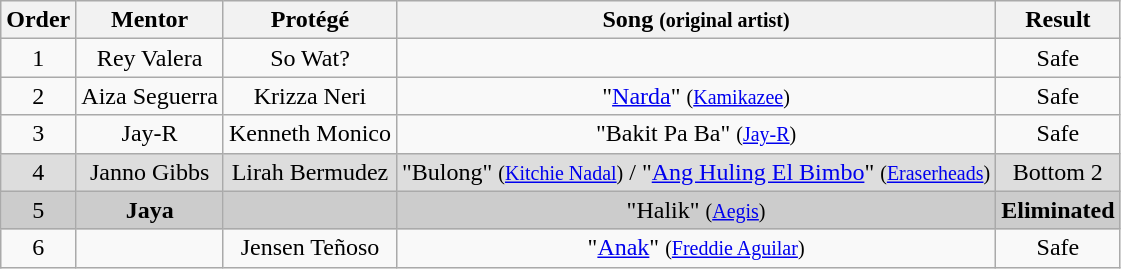<table class="wikitable plainrowheaders" style="text-align:center;">
<tr bgcolor="#f2f2f2">
<th>Order</th>
<th>Mentor</th>
<th>Protégé</th>
<th>Song <small>(original artist)</small></th>
<th>Result</th>
</tr>
<tr>
<td>1</td>
<td>Rey Valera</td>
<td>So Wat?</td>
<td></td>
<td>Safe</td>
</tr>
<tr>
<td>2</td>
<td>Aiza Seguerra</td>
<td>Krizza Neri</td>
<td>"<a href='#'>Narda</a>" <small>(<a href='#'>Kamikazee</a>)</small></td>
<td>Safe</td>
</tr>
<tr>
<td>3</td>
<td>Jay-R</td>
<td>Kenneth Monico</td>
<td>"Bakit Pa Ba" <small>(<a href='#'>Jay-R</a>)</small></td>
<td>Safe</td>
</tr>
<tr style="background:#ddd">
<td>4</td>
<td>Janno Gibbs</td>
<td>Lirah Bermudez</td>
<td>"Bulong"  <small>(<a href='#'>Kitchie Nadal</a>)</small> / "<a href='#'>Ang Huling El Bimbo</a>" <small>(<a href='#'>Eraserheads</a>)</small></td>
<td>Bottom 2</td>
</tr>
<tr style="background:#ccc">
<td>5</td>
<td><strong>Jaya</strong></td>
<td></td>
<td>"Halik" <small>(<a href='#'>Aegis</a>)</small></td>
<td><strong>Eliminated</strong></td>
</tr>
<tr>
<td>6</td>
<td></td>
<td>Jensen Teñoso</td>
<td>"<a href='#'>Anak</a>" <small>(<a href='#'>Freddie Aguilar</a>)</small></td>
<td>Safe</td>
</tr>
</table>
